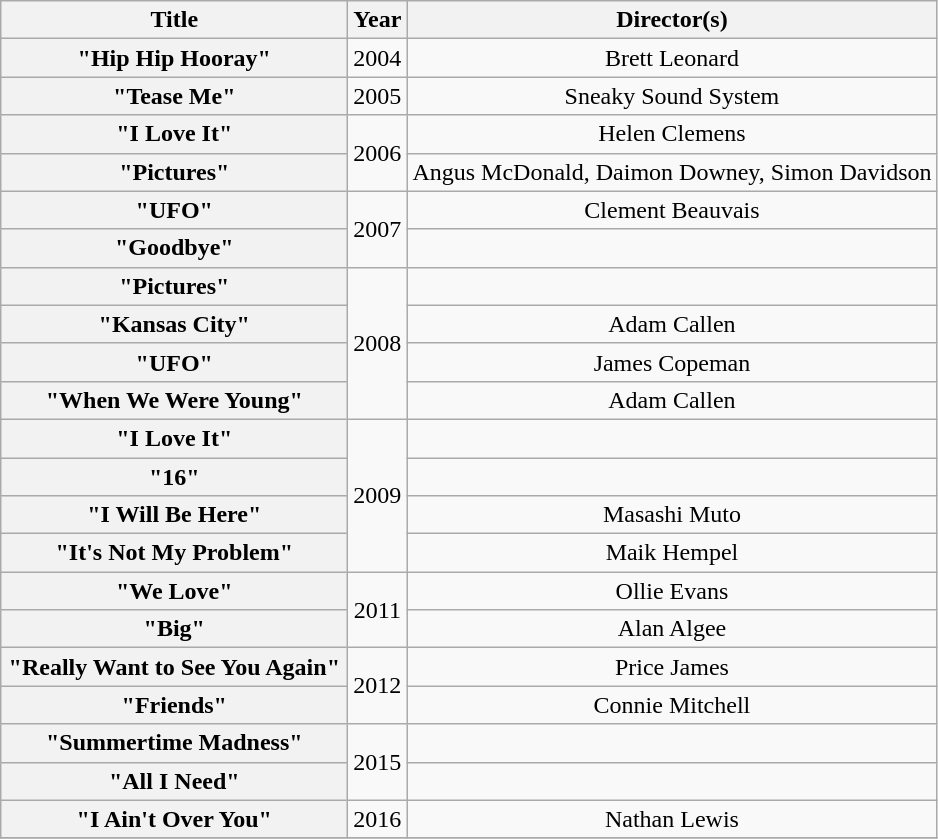<table class="wikitable plainrowheaders" style="text-align:center;">
<tr>
<th scope="col" style="width:14em;">Title</th>
<th scope="col">Year</th>
<th scope="col">Director(s)</th>
</tr>
<tr>
<th scope="row">"Hip Hip Hooray"</th>
<td>2004</td>
<td>Brett Leonard</td>
</tr>
<tr>
<th scope="row">"Tease Me"</th>
<td>2005</td>
<td>Sneaky Sound System</td>
</tr>
<tr>
<th scope="row">"I Love It"</th>
<td rowspan="2">2006</td>
<td>Helen Clemens</td>
</tr>
<tr>
<th scope="row">"Pictures"</th>
<td>Angus McDonald, Daimon Downey, Simon Davidson</td>
</tr>
<tr>
<th scope="row">"UFO"</th>
<td rowspan="2">2007</td>
<td>Clement Beauvais</td>
</tr>
<tr>
<th scope="row">"Goodbye"</th>
<td></td>
</tr>
<tr>
<th scope="row">"Pictures"<br></th>
<td rowspan="4">2008</td>
<td></td>
</tr>
<tr>
<th scope="row">"Kansas City"</th>
<td>Adam Callen</td>
</tr>
<tr>
<th scope="row">"UFO"<br></th>
<td>James Copeman</td>
</tr>
<tr>
<th scope="row">"When We Were Young"</th>
<td>Adam Callen</td>
</tr>
<tr>
<th scope="row">"I Love It"<br></th>
<td rowspan="4">2009</td>
<td></td>
</tr>
<tr>
<th scope="row">"16"</th>
<td></td>
</tr>
<tr>
<th scope="row">"I Will Be Here"<br></th>
<td>Masashi Muto</td>
</tr>
<tr>
<th scope="row">"It's Not My Problem"</th>
<td>Maik Hempel</td>
</tr>
<tr>
<th scope="row">"We Love"</th>
<td rowspan="2">2011</td>
<td>Ollie Evans</td>
</tr>
<tr>
<th scope="row">"Big"</th>
<td>Alan Algee</td>
</tr>
<tr>
<th scope="row">"Really Want to See You Again"</th>
<td rowspan="2">2012</td>
<td>Price James</td>
</tr>
<tr>
<th scope="row">"Friends"</th>
<td>Connie Mitchell</td>
</tr>
<tr>
<th scope="row">"Summertime Madness"</th>
<td rowspan="2">2015</td>
<td></td>
</tr>
<tr>
<th scope="row">"All I Need"</th>
<td></td>
</tr>
<tr>
<th scope="row">"I Ain't Over You"</th>
<td>2016</td>
<td>Nathan Lewis</td>
</tr>
<tr>
</tr>
</table>
